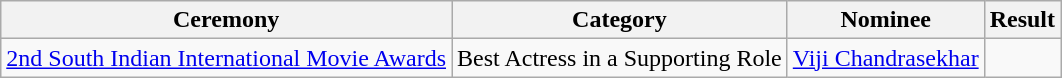<table class="wikitable">
<tr>
<th>Ceremony</th>
<th>Category</th>
<th>Nominee</th>
<th>Result</th>
</tr>
<tr>
<td rowspan="1"><a href='#'>2nd South Indian International Movie Awards</a></td>
<td>Best Actress in a Supporting Role</td>
<td><a href='#'>Viji Chandrasekhar</a></td>
<td></td>
</tr>
</table>
